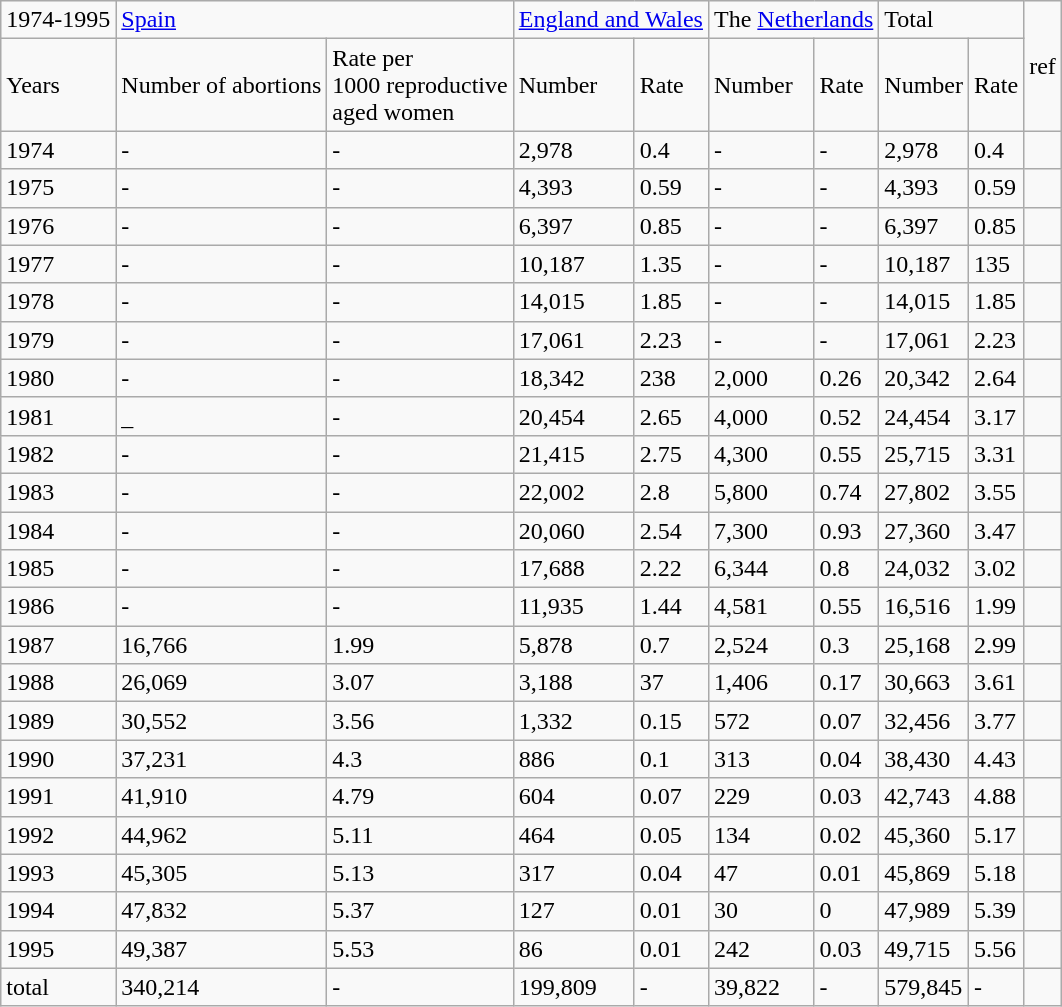<table class="wikitable sortable">
<tr>
<td>1974-1995</td>
<td colspan="2"><a href='#'>Spain</a></td>
<td colspan="2"><a href='#'>England and Wales</a></td>
<td colspan="2">The <a href='#'>Netherlands</a></td>
<td colspan="2">Total</td>
<td rowspan="2">ref</td>
</tr>
<tr>
<td>Years</td>
<td>Number of abortions</td>
<td>Rate per<br>1000 reproductive<br>aged women</td>
<td>Number</td>
<td>Rate</td>
<td>Number</td>
<td>Rate</td>
<td>Number</td>
<td>Rate</td>
</tr>
<tr>
<td>1974</td>
<td>-</td>
<td>-</td>
<td>2,978</td>
<td>0.4</td>
<td>-</td>
<td>-</td>
<td>2,978</td>
<td>0.4</td>
<td></td>
</tr>
<tr>
<td>1975</td>
<td>-</td>
<td>-</td>
<td>4,393</td>
<td>0.59</td>
<td>-</td>
<td>-</td>
<td>4,393</td>
<td>0.59</td>
<td></td>
</tr>
<tr>
<td>1976</td>
<td>-</td>
<td>-</td>
<td>6,397</td>
<td>0.85</td>
<td>-</td>
<td>-</td>
<td>6,397</td>
<td>0.85</td>
<td></td>
</tr>
<tr>
<td>1977</td>
<td>-</td>
<td>-</td>
<td>10,187</td>
<td>1.35</td>
<td>-</td>
<td>-</td>
<td>10,187</td>
<td>135</td>
<td></td>
</tr>
<tr>
<td>1978</td>
<td>-</td>
<td>-</td>
<td>14,015</td>
<td>1.85</td>
<td>-</td>
<td>-</td>
<td>14,015</td>
<td>1.85</td>
<td></td>
</tr>
<tr>
<td>1979</td>
<td>-</td>
<td>-</td>
<td>17,061</td>
<td>2.23</td>
<td>-</td>
<td>-</td>
<td>17,061</td>
<td>2.23</td>
<td></td>
</tr>
<tr>
<td>1980</td>
<td>-</td>
<td>-</td>
<td>18,342</td>
<td>238</td>
<td>2,000</td>
<td>0.26</td>
<td>20,342</td>
<td>2.64</td>
<td></td>
</tr>
<tr>
<td>1981</td>
<td>_</td>
<td>-</td>
<td>20,454</td>
<td>2.65</td>
<td>4,000</td>
<td>0.52</td>
<td>24,454</td>
<td>3.17</td>
<td></td>
</tr>
<tr>
<td>1982</td>
<td>-</td>
<td>-</td>
<td>21,415</td>
<td>2.75</td>
<td>4,300</td>
<td>0.55</td>
<td>25,715</td>
<td>3.31</td>
<td></td>
</tr>
<tr>
<td>1983</td>
<td>-</td>
<td>-</td>
<td>22,002</td>
<td>2.8</td>
<td>5,800</td>
<td>0.74</td>
<td>27,802</td>
<td>3.55</td>
<td></td>
</tr>
<tr>
<td>1984</td>
<td>-</td>
<td>-</td>
<td>20,060</td>
<td>2.54</td>
<td>7,300</td>
<td>0.93</td>
<td>27,360</td>
<td>3.47</td>
<td></td>
</tr>
<tr>
<td>1985</td>
<td>-</td>
<td>-</td>
<td>17,688</td>
<td>2.22</td>
<td>6,344</td>
<td>0.8</td>
<td>24,032</td>
<td>3.02</td>
<td></td>
</tr>
<tr>
<td>1986</td>
<td>-</td>
<td>-</td>
<td>11,935</td>
<td>1.44</td>
<td>4,581</td>
<td>0.55</td>
<td>16,516</td>
<td>1.99</td>
<td></td>
</tr>
<tr>
<td>1987</td>
<td>16,766</td>
<td>1.99</td>
<td>5,878</td>
<td>0.7</td>
<td>2,524</td>
<td>0.3</td>
<td>25,168</td>
<td>2.99</td>
<td></td>
</tr>
<tr>
<td>1988</td>
<td>26,069</td>
<td>3.07</td>
<td>3,188</td>
<td>37</td>
<td>1,406</td>
<td>0.17</td>
<td>30,663</td>
<td>3.61</td>
<td></td>
</tr>
<tr>
<td>1989</td>
<td>30,552</td>
<td>3.56</td>
<td>1,332</td>
<td>0.15</td>
<td>572</td>
<td>0.07</td>
<td>32,456</td>
<td>3.77</td>
<td></td>
</tr>
<tr>
<td>1990</td>
<td>37,231</td>
<td>4.3</td>
<td>886</td>
<td>0.1</td>
<td>313</td>
<td>0.04</td>
<td>38,430</td>
<td>4.43</td>
<td></td>
</tr>
<tr>
<td>1991</td>
<td>41,910</td>
<td>4.79</td>
<td>604</td>
<td>0.07</td>
<td>229</td>
<td>0.03</td>
<td>42,743</td>
<td>4.88</td>
<td></td>
</tr>
<tr>
<td>1992</td>
<td>44,962</td>
<td>5.11</td>
<td>464</td>
<td>0.05</td>
<td>134</td>
<td>0.02</td>
<td>45,360</td>
<td>5.17</td>
<td></td>
</tr>
<tr>
<td>1993</td>
<td>45,305</td>
<td>5.13</td>
<td>317</td>
<td>0.04</td>
<td>47</td>
<td>0.01</td>
<td>45,869</td>
<td>5.18</td>
<td></td>
</tr>
<tr>
<td>1994</td>
<td>47,832</td>
<td>5.37</td>
<td>127</td>
<td>0.01</td>
<td>30</td>
<td>0</td>
<td>47,989</td>
<td>5.39</td>
<td></td>
</tr>
<tr>
<td>1995</td>
<td>49,387</td>
<td>5.53</td>
<td>86</td>
<td>0.01</td>
<td>242</td>
<td>0.03</td>
<td>49,715</td>
<td>5.56</td>
<td></td>
</tr>
<tr>
<td>total</td>
<td>340,214</td>
<td>-</td>
<td>199,809</td>
<td>-</td>
<td>39,822</td>
<td>-</td>
<td>579,845</td>
<td>-</td>
<td></td>
</tr>
</table>
